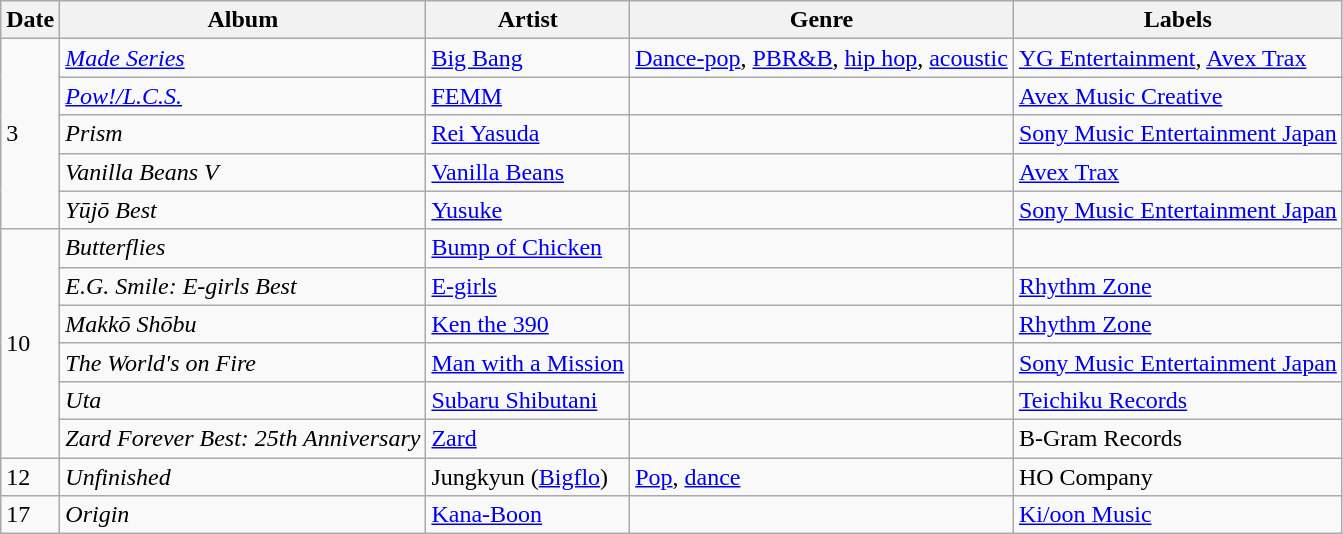<table class="wikitable">
<tr>
<th>Date</th>
<th>Album</th>
<th>Artist</th>
<th>Genre</th>
<th>Labels</th>
</tr>
<tr>
<td rowspan="5">3</td>
<td><em><a href='#'>Made Series</a></em></td>
<td><a href='#'>Big Bang</a></td>
<td><a href='#'>Dance-pop</a>, <a href='#'>PBR&B</a>, <a href='#'>hip hop</a>, <a href='#'>acoustic</a></td>
<td><a href='#'>YG Entertainment</a>, <a href='#'>Avex Trax</a></td>
</tr>
<tr>
<td><em><a href='#'>Pow!/L.C.S.</a></em></td>
<td><a href='#'>FEMM</a></td>
<td></td>
<td><a href='#'>Avex Music Creative</a></td>
</tr>
<tr>
<td><em>Prism</em></td>
<td><a href='#'>Rei Yasuda</a></td>
<td></td>
<td><a href='#'>Sony Music Entertainment Japan</a></td>
</tr>
<tr>
<td><em>Vanilla Beans V</em></td>
<td><a href='#'>Vanilla Beans</a></td>
<td></td>
<td><a href='#'>Avex Trax</a></td>
</tr>
<tr>
<td><em>Yūjō Best</em></td>
<td><a href='#'>Yusuke</a></td>
<td></td>
<td><a href='#'>Sony Music Entertainment Japan</a></td>
</tr>
<tr>
<td rowspan="6">10</td>
<td><em>Butterflies</em></td>
<td><a href='#'>Bump of Chicken</a></td>
<td></td>
<td></td>
</tr>
<tr>
<td><em>E.G. Smile: E-girls Best</em></td>
<td><a href='#'>E-girls</a></td>
<td></td>
<td><a href='#'>Rhythm Zone</a></td>
</tr>
<tr>
<td><em>Makkō Shōbu</em></td>
<td><a href='#'>Ken the 390</a></td>
<td></td>
<td><a href='#'>Rhythm Zone</a></td>
</tr>
<tr>
<td><em>The World's on Fire</em></td>
<td><a href='#'>Man with a Mission</a></td>
<td></td>
<td><a href='#'>Sony Music Entertainment Japan</a></td>
</tr>
<tr>
<td><em>Uta</em></td>
<td><a href='#'>Subaru Shibutani</a></td>
<td></td>
<td><a href='#'>Teichiku Records</a></td>
</tr>
<tr>
<td><em>Zard Forever Best: 25th Anniversary</em></td>
<td><a href='#'>Zard</a></td>
<td></td>
<td>B-Gram Records</td>
</tr>
<tr>
<td>12</td>
<td><em>Unfinished</em></td>
<td>Jungkyun (<a href='#'>Bigflo</a>)</td>
<td><a href='#'>Pop</a>, <a href='#'>dance</a></td>
<td>HO Company</td>
</tr>
<tr>
<td>17</td>
<td><em>Origin</em></td>
<td><a href='#'>Kana-Boon</a></td>
<td></td>
<td><a href='#'>Ki/oon Music</a></td>
</tr>
</table>
